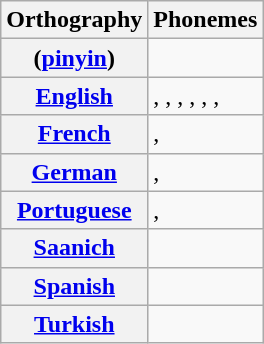<table class="wikitable mw-collapsible">
<tr>
<th width="5em" scope="col">Orthography</th>
<th scope="col">Phonemes</th>
</tr>
<tr>
<th scope="row"> (<a href='#'>pinyin</a>)</th>
<td></td>
</tr>
<tr>
<th scope="row"><a href='#'>English</a></th>
<td>, , , , , , </td>
</tr>
<tr>
<th scope="row"><a href='#'>French</a></th>
<td>, </td>
</tr>
<tr>
<th scope="row"><a href='#'>German</a></th>
<td>, </td>
</tr>
<tr>
<th scope="row"><a href='#'>Portuguese</a></th>
<td>, </td>
</tr>
<tr>
<th scope="row"><a href='#'>Saanich</a></th>
<td></td>
</tr>
<tr>
<th scope="row"><a href='#'>Spanish</a></th>
<td></td>
</tr>
<tr>
<th scope="row"><a href='#'>Turkish</a></th>
<td></td>
</tr>
</table>
